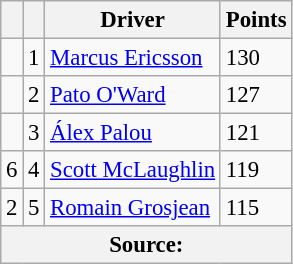<table class="wikitable" style="font-size: 95%;">
<tr>
<th scope="col"></th>
<th scope="col"></th>
<th scope="col">Driver</th>
<th scope="col">Points</th>
</tr>
<tr>
<td align="left"></td>
<td align="center">1</td>
<td> <a href='#'>Marcus Ericsson</a></td>
<td align="left">130</td>
</tr>
<tr>
<td align="left"></td>
<td align="center">2</td>
<td> <a href='#'>Pato O'Ward</a></td>
<td align="left">127</td>
</tr>
<tr>
<td align="left"></td>
<td align="center">3</td>
<td> <a href='#'>Álex Palou</a></td>
<td align="left">121</td>
</tr>
<tr>
<td align="left"> 6</td>
<td align="center">4</td>
<td> <a href='#'>Scott McLaughlin</a></td>
<td align="left">119</td>
</tr>
<tr>
<td align="left"> 2</td>
<td align="center">5</td>
<td> <a href='#'>Romain Grosjean</a></td>
<td align="left">115</td>
</tr>
<tr>
<th colspan=4>Source:</th>
</tr>
</table>
